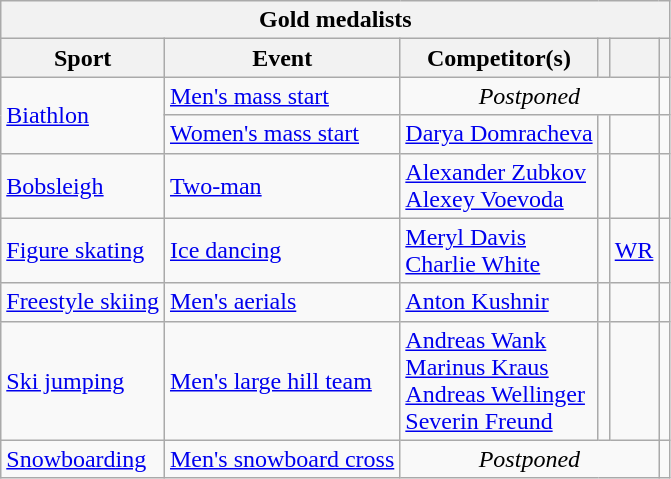<table class="wikitable">
<tr>
<th colspan="6">Gold medalists</th>
</tr>
<tr>
<th>Sport</th>
<th>Event</th>
<th>Competitor(s)</th>
<th></th>
<th></th>
<th></th>
</tr>
<tr>
<td rowspan="2"><a href='#'>Biathlon</a></td>
<td><a href='#'>Men's mass start</a></td>
<td colspan=3 align="center"><em>Postponed</em></td>
<td></td>
</tr>
<tr>
<td><a href='#'>Women's mass start</a></td>
<td><a href='#'>Darya Domracheva</a></td>
<td></td>
<td></td>
<td></td>
</tr>
<tr>
<td><a href='#'>Bobsleigh</a></td>
<td><a href='#'>Two-man</a></td>
<td><a href='#'>Alexander Zubkov</a><br><a href='#'>Alexey Voevoda</a></td>
<td></td>
<td></td>
<td></td>
</tr>
<tr>
<td><a href='#'>Figure skating</a></td>
<td><a href='#'>Ice dancing</a></td>
<td><a href='#'>Meryl Davis</a><br><a href='#'>Charlie White</a></td>
<td></td>
<td><a href='#'>WR</a></td>
<td></td>
</tr>
<tr>
<td><a href='#'>Freestyle skiing</a></td>
<td><a href='#'>Men's aerials</a></td>
<td><a href='#'>Anton Kushnir</a></td>
<td></td>
<td></td>
<td></td>
</tr>
<tr>
<td><a href='#'>Ski jumping</a></td>
<td><a href='#'>Men's large hill team</a></td>
<td><a href='#'>Andreas Wank</a><br><a href='#'>Marinus Kraus</a><br><a href='#'>Andreas Wellinger</a><br><a href='#'>Severin Freund</a></td>
<td></td>
<td></td>
<td></td>
</tr>
<tr>
<td><a href='#'>Snowboarding</a></td>
<td><a href='#'>Men's snowboard cross</a></td>
<td colspan=3 align="center"><em>Postponed</em></td>
<td></td>
</tr>
</table>
